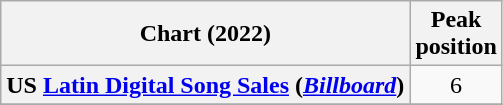<table class="wikitable plainrowheaders" style="text-align:center">
<tr>
<th scope="col">Chart (2022)</th>
<th scope="col">Peak<br>position</th>
</tr>
<tr>
<th scope="row">US <a href='#'>Latin Digital Song Sales</a> (<em><a href='#'>Billboard</a></em>)</th>
<td>6</td>
</tr>
<tr>
</tr>
</table>
